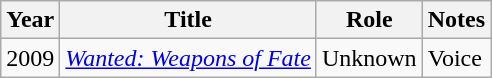<table class="wikitable">
<tr>
<th>Year</th>
<th>Title</th>
<th>Role</th>
<th>Notes</th>
</tr>
<tr>
<td>2009</td>
<td><em><a href='#'>Wanted: Weapons of Fate</a></em></td>
<td>Unknown</td>
<td>Voice</td>
</tr>
</table>
